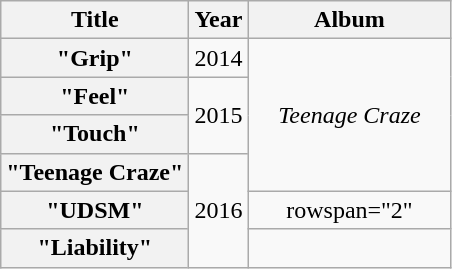<table class="wikitable plainrowheaders" style="text-align:center;">
<tr>
<th scope="col">Title</th>
<th scope="col">Year</th>
<th scope="col" style="width:8em;">Album</th>
</tr>
<tr>
<th scope="row">"Grip"</th>
<td>2014</td>
<td rowspan="4"><em>Teenage Craze</em></td>
</tr>
<tr>
<th scope="row">"Feel"</th>
<td rowspan="2">2015</td>
</tr>
<tr>
<th scope="row">"Touch"</th>
</tr>
<tr>
<th scope="row">"Teenage Craze"</th>
<td rowspan="3">2016</td>
</tr>
<tr>
<th scope="row">"UDSM"</th>
<td>rowspan="2" </td>
</tr>
<tr>
<th scope="row">"Liability"</th>
</tr>
</table>
